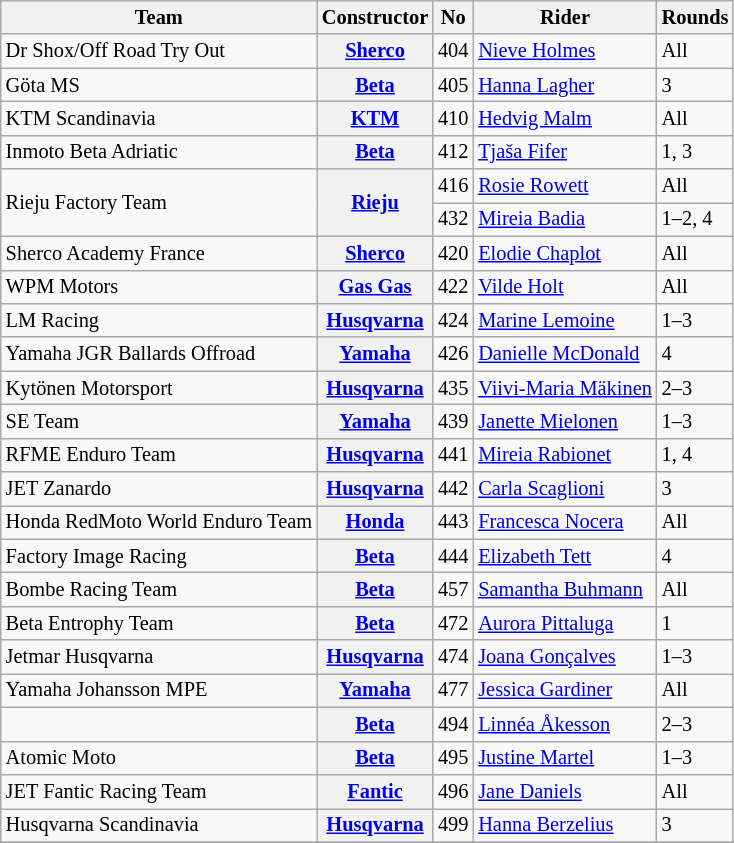<table class="wikitable" style="font-size: 85%;">
<tr>
<th>Team</th>
<th>Constructor</th>
<th>No</th>
<th>Rider</th>
<th>Rounds</th>
</tr>
<tr>
<td>Dr Shox/Off Road Try Out</td>
<th><a href='#'>Sherco</a></th>
<td align="right">404</td>
<td> <a href='#'>Nieve Holmes</a></td>
<td>All</td>
</tr>
<tr>
<td>Göta MS</td>
<th><a href='#'>Beta</a></th>
<td align="right">405</td>
<td> <a href='#'>Hanna Lagher</a></td>
<td>3</td>
</tr>
<tr>
<td>KTM Scandinavia</td>
<th><a href='#'>KTM</a></th>
<td align="right">410</td>
<td> <a href='#'>Hedvig Malm</a></td>
<td>All</td>
</tr>
<tr>
<td>Inmoto Beta Adriatic</td>
<th><a href='#'>Beta</a></th>
<td align="right">412</td>
<td> <a href='#'>Tjaša Fifer</a></td>
<td>1, 3</td>
</tr>
<tr>
<td rowspan=2>Rieju Factory Team</td>
<th rowspan=2><a href='#'>Rieju</a></th>
<td align="right">416</td>
<td> <a href='#'>Rosie Rowett</a></td>
<td>All</td>
</tr>
<tr>
<td align="right">432</td>
<td> <a href='#'>Mireia Badia</a></td>
<td>1–2, 4</td>
</tr>
<tr>
<td>Sherco Academy France</td>
<th><a href='#'>Sherco</a></th>
<td align="right">420</td>
<td> <a href='#'>Elodie Chaplot</a></td>
<td>All</td>
</tr>
<tr>
<td>WPM Motors</td>
<th><a href='#'>Gas Gas</a></th>
<td align="right">422</td>
<td> <a href='#'>Vilde Holt</a></td>
<td>All</td>
</tr>
<tr>
<td>LM Racing</td>
<th><a href='#'>Husqvarna</a></th>
<td align="right">424</td>
<td> <a href='#'>Marine Lemoine</a></td>
<td>1–3</td>
</tr>
<tr>
<td>Yamaha JGR Ballards Offroad</td>
<th><a href='#'>Yamaha</a></th>
<td align="right">426</td>
<td> <a href='#'>Danielle McDonald</a></td>
<td>4</td>
</tr>
<tr>
<td>Kytönen Motorsport</td>
<th><a href='#'>Husqvarna</a></th>
<td align="right">435</td>
<td> <a href='#'>Viivi-Maria Mäkinen</a></td>
<td>2–3</td>
</tr>
<tr>
<td>SE Team</td>
<th><a href='#'>Yamaha</a></th>
<td align="right">439</td>
<td> <a href='#'>Janette Mielonen</a></td>
<td>1–3</td>
</tr>
<tr>
<td>RFME Enduro Team</td>
<th><a href='#'>Husqvarna</a></th>
<td align="right">441</td>
<td> <a href='#'>Mireia Rabionet</a></td>
<td>1, 4</td>
</tr>
<tr>
<td>JET Zanardo</td>
<th><a href='#'>Husqvarna</a></th>
<td align="right">442</td>
<td> <a href='#'>Carla Scaglioni</a></td>
<td>3</td>
</tr>
<tr>
<td>Honda RedMoto World Enduro Team</td>
<th><a href='#'>Honda</a></th>
<td align="right">443</td>
<td> <a href='#'>Francesca Nocera</a></td>
<td>All</td>
</tr>
<tr>
<td>Factory Image Racing</td>
<th><a href='#'>Beta</a></th>
<td align="right">444</td>
<td> <a href='#'>Elizabeth Tett</a></td>
<td>4</td>
</tr>
<tr>
<td>Bombe Racing Team</td>
<th><a href='#'>Beta</a></th>
<td align="right">457</td>
<td> <a href='#'>Samantha Buhmann</a></td>
<td>All</td>
</tr>
<tr>
<td>Beta Entrophy Team</td>
<th><a href='#'>Beta</a></th>
<td align="right">472</td>
<td> <a href='#'>Aurora Pittaluga</a></td>
<td>1</td>
</tr>
<tr>
<td>Jetmar Husqvarna</td>
<th><a href='#'>Husqvarna</a></th>
<td align="right">474</td>
<td> <a href='#'>Joana Gonçalves</a></td>
<td>1–3</td>
</tr>
<tr>
<td>Yamaha Johansson MPE</td>
<th><a href='#'>Yamaha</a></th>
<td align="right">477</td>
<td> <a href='#'>Jessica Gardiner</a></td>
<td>All</td>
</tr>
<tr>
<td></td>
<th><a href='#'>Beta</a></th>
<td align="right">494</td>
<td> <a href='#'>Linnéa Åkesson</a></td>
<td>2–3</td>
</tr>
<tr>
<td>Atomic Moto</td>
<th><a href='#'>Beta</a></th>
<td align="right">495</td>
<td> <a href='#'>Justine Martel</a></td>
<td>1–3</td>
</tr>
<tr>
<td>JET Fantic Racing Team</td>
<th><a href='#'>Fantic</a></th>
<td align="right">496</td>
<td> <a href='#'>Jane Daniels</a></td>
<td>All</td>
</tr>
<tr>
<td>Husqvarna Scandinavia</td>
<th><a href='#'>Husqvarna</a></th>
<td align="right">499</td>
<td> <a href='#'>Hanna Berzelius</a></td>
<td>3</td>
</tr>
<tr>
</tr>
</table>
